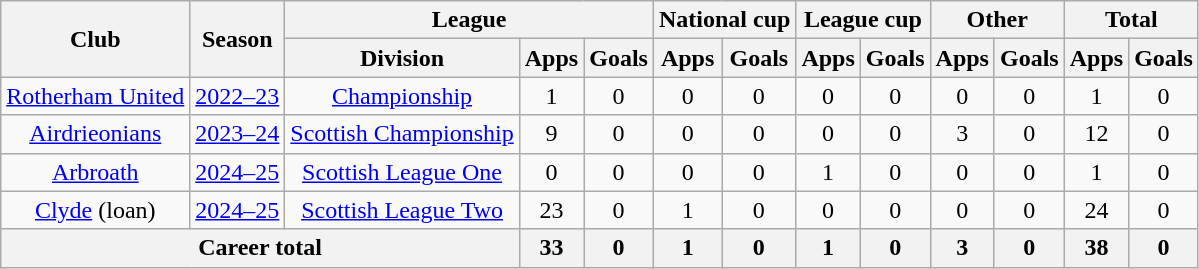<table class="wikitable" style="text-align:center">
<tr>
<th rowspan="2">Club</th>
<th rowspan="2">Season</th>
<th colspan="3">League</th>
<th colspan="2">National cup</th>
<th colspan="2">League cup</th>
<th colspan="2">Other</th>
<th colspan="2">Total</th>
</tr>
<tr>
<th>Division</th>
<th>Apps</th>
<th>Goals</th>
<th>Apps</th>
<th>Goals</th>
<th>Apps</th>
<th>Goals</th>
<th>Apps</th>
<th>Goals</th>
<th>Apps</th>
<th>Goals</th>
</tr>
<tr>
<td><a href='#'>Rotherham United</a></td>
<td><a href='#'>2022–23</a></td>
<td><a href='#'>Championship</a></td>
<td>1</td>
<td>0</td>
<td>0</td>
<td>0</td>
<td>0</td>
<td>0</td>
<td>0</td>
<td>0</td>
<td>1</td>
<td>0</td>
</tr>
<tr>
<td><a href='#'>Airdrieonians</a></td>
<td><a href='#'>2023–24</a></td>
<td><a href='#'>Scottish Championship</a></td>
<td>9</td>
<td>0</td>
<td>0</td>
<td>0</td>
<td>0</td>
<td>0</td>
<td>3</td>
<td>0</td>
<td>12</td>
<td>0</td>
</tr>
<tr>
<td><a href='#'>Arbroath</a></td>
<td><a href='#'>2024–25</a></td>
<td><a href='#'>Scottish League One</a></td>
<td>0</td>
<td>0</td>
<td>0</td>
<td>0</td>
<td>1</td>
<td>0</td>
<td>0</td>
<td>0</td>
<td>1</td>
<td>0</td>
</tr>
<tr>
<td><a href='#'>Clyde</a> (loan)</td>
<td><a href='#'>2024–25</a></td>
<td><a href='#'>Scottish League Two</a></td>
<td>23</td>
<td>0</td>
<td>1</td>
<td>0</td>
<td>0</td>
<td>0</td>
<td>0</td>
<td>0</td>
<td>24</td>
<td>0</td>
</tr>
<tr>
<th colspan="3">Career total</th>
<th>33</th>
<th>0</th>
<th>1</th>
<th>0</th>
<th>1</th>
<th>0</th>
<th>3</th>
<th>0</th>
<th>38</th>
<th>0</th>
</tr>
</table>
